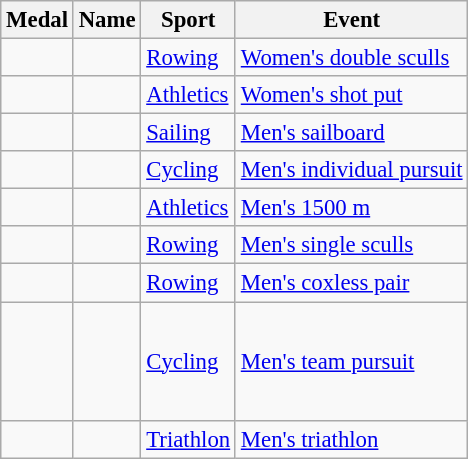<table class="wikitable sortable" style="font-size:95%">
<tr>
<th>Medal</th>
<th>Name</th>
<th>Sport</th>
<th>Event</th>
</tr>
<tr>
<td></td>
<td><br></td>
<td><a href='#'>Rowing</a></td>
<td><a href='#'>Women's double sculls</a></td>
</tr>
<tr>
<td></td>
<td></td>
<td><a href='#'>Athletics</a></td>
<td><a href='#'>Women's shot put</a></td>
</tr>
<tr>
<td></td>
<td></td>
<td><a href='#'>Sailing</a></td>
<td><a href='#'>Men's sailboard</a></td>
</tr>
<tr>
<td></td>
<td></td>
<td><a href='#'>Cycling</a></td>
<td><a href='#'>Men's individual pursuit</a></td>
</tr>
<tr>
<td></td>
<td></td>
<td><a href='#'>Athletics</a></td>
<td><a href='#'>Men's 1500 m</a></td>
</tr>
<tr>
<td></td>
<td></td>
<td><a href='#'>Rowing</a></td>
<td><a href='#'>Men's single sculls</a></td>
</tr>
<tr>
<td></td>
<td><br></td>
<td><a href='#'>Rowing</a></td>
<td><a href='#'>Men's coxless pair</a></td>
</tr>
<tr>
<td></td>
<td><br><br><br><br></td>
<td><a href='#'>Cycling</a></td>
<td><a href='#'>Men's team pursuit</a></td>
</tr>
<tr>
<td></td>
<td></td>
<td><a href='#'>Triathlon</a></td>
<td><a href='#'>Men's triathlon</a></td>
</tr>
</table>
